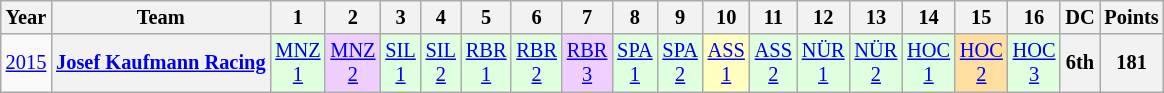<table class="wikitable" style="text-align:center; font-size:85%">
<tr>
<th>Year</th>
<th>Team</th>
<th>1</th>
<th>2</th>
<th>3</th>
<th>4</th>
<th>5</th>
<th>6</th>
<th>7</th>
<th>8</th>
<th>9</th>
<th>10</th>
<th>11</th>
<th>12</th>
<th>13</th>
<th>14</th>
<th>15</th>
<th>16</th>
<th>DC</th>
<th>Points</th>
</tr>
<tr>
<td><a href='#'>2015</a></td>
<th nowrap><a href='#'>Josef Kaufmann Racing</a></th>
<td style="background:#DFFFDF;"><a href='#'>MNZ<br>1</a><br></td>
<td style="background:#EFCFFF;"><a href='#'>MNZ<br>2</a><br></td>
<td style="background:#DFFFDF;"><a href='#'>SIL<br>1</a><br></td>
<td style="background:#DFFFDF;"><a href='#'>SIL<br>2</a><br></td>
<td style="background:#DFFFDF;"><a href='#'>RBR<br>1</a><br></td>
<td style="background:#DFFFDF;"><a href='#'>RBR<br>2</a><br></td>
<td style="background:#EFCFFF;"><a href='#'>RBR<br>3</a><br></td>
<td style="background:#DFFFDF;"><a href='#'>SPA<br>1</a><br></td>
<td style="background:#DFFFDF;"><a href='#'>SPA<br>2</a><br></td>
<td style="background:#FFFFBF;"><a href='#'>ASS<br>1</a><br></td>
<td style="background:#DFFFDF;"><a href='#'>ASS<br>2</a><br></td>
<td style="background:#DFFFDF;"><a href='#'>NÜR<br>1</a><br></td>
<td style="background:#DFFFDF;"><a href='#'>NÜR<br>2</a><br></td>
<td style="background:#DFFFDF;"><a href='#'>HOC<br>1</a><br></td>
<td style="background:#FFDF9F;"><a href='#'>HOC<br>2</a><br></td>
<td style="background:#DFFFDF;"><a href='#'>HOC<br>3</a><br></td>
<th>6th</th>
<th>181</th>
</tr>
</table>
